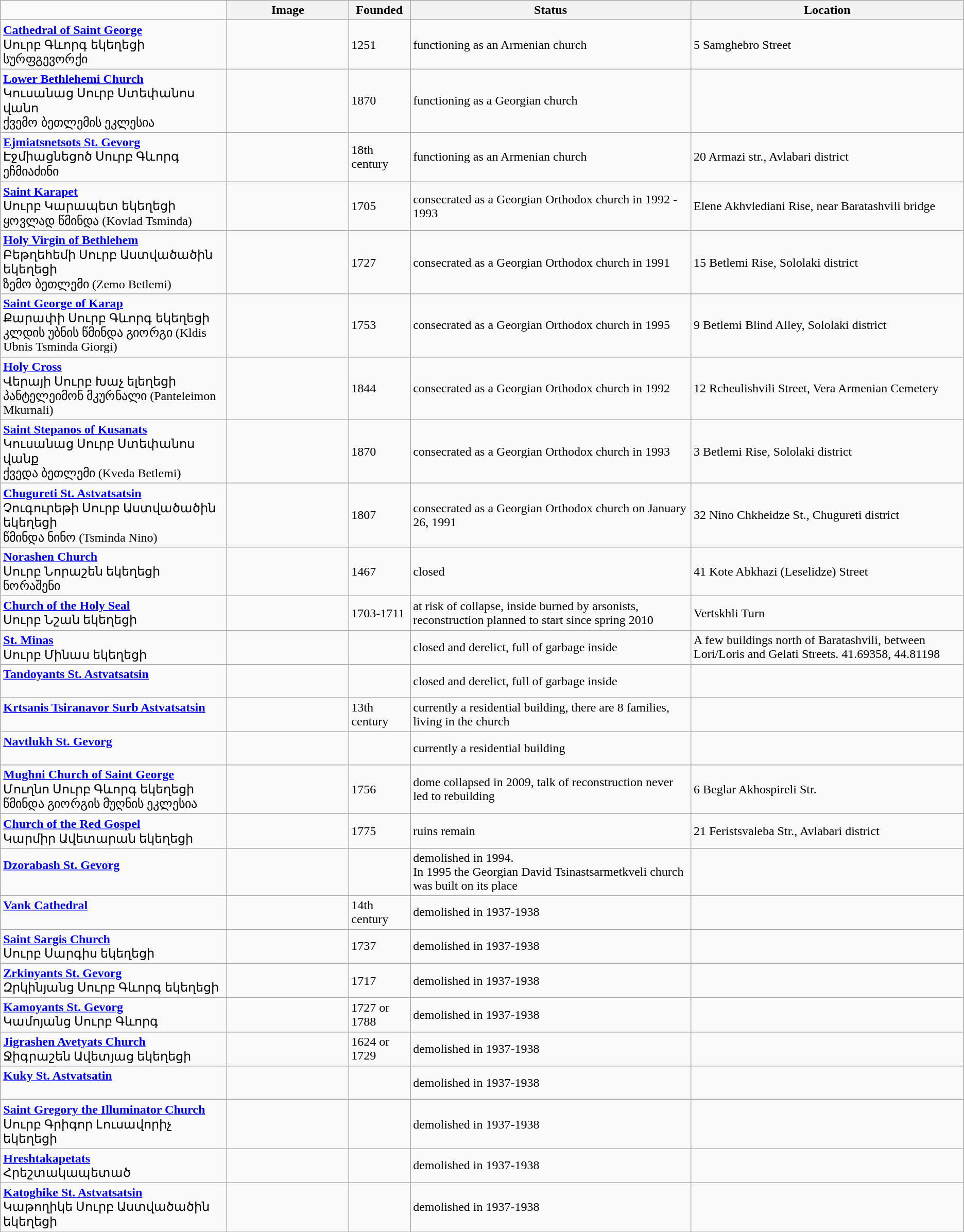<table class="wikitable">
<tr>
<td></td>
<th scope="col" class="unsortable" style="width:150px;">Image</th>
<th>Founded</th>
<th>Status</th>
<th>Location</th>
</tr>
<tr>
<td><strong><a href='#'>Cathedral of Saint George</a></strong> <br>Սուրբ Գևորգ եկեղեցի <br>სურფგევორქი</td>
<td></td>
<td>1251</td>
<td>functioning as an Armenian church</td>
<td>5 Samghebro Street</td>
</tr>
<tr>
<td><strong><a href='#'>Lower Bethlehemi Church</a></strong> <br>Կուսանաց Սուրբ Ստեփանոս վանո <br>ქვემო ბეთლემის ეკლესია</td>
<td></td>
<td>1870</td>
<td>functioning as a Georgian church</td>
<td></td>
</tr>
<tr>
<td><strong><a href='#'>Ejmiatsnetsots St. Gevorg</a></strong><br>Էջմիացնեցոծ Սուրբ Գևորգ <br>ეჩმიაძინი</td>
<td></td>
<td>18th century</td>
<td>functioning as an Armenian church</td>
<td>20 Armazi str., Avlabari district</td>
</tr>
<tr>
<td><strong><a href='#'>Saint Karapet</a></strong> <br>Սուրբ Կարապետ եկեղեցի <br>ყოვლად წმინდა (Kovlad Tsminda)</td>
<td></td>
<td>1705</td>
<td>consecrated as a Georgian Orthodox church in 1992 - 1993</td>
<td>Elene Akhvlediani Rise, near Baratashvili bridge</td>
</tr>
<tr>
<td><strong><a href='#'>Holy Virgin of Bethlehem</a></strong><br>Բեթղեհեմի Սուրբ Աստվածածին եկեղեցի<br>ზემო ბეთლემი (Zemo Betlemi)</td>
<td></td>
<td>1727</td>
<td>consecrated as a Georgian Orthodox church in 1991</td>
<td>15 Betlemi Rise, Sololaki district</td>
</tr>
<tr>
<td><strong><a href='#'>Saint George of Karap</a></strong><br>Քարափի Սուրբ Գևորգ եկեղեցի<br>კლდის უბნის წმინდა გიორგი (Kldis Ubnis Tsminda Giorgi)</td>
<td></td>
<td>1753</td>
<td>consecrated as a Georgian Orthodox church in 1995</td>
<td>9 Betlemi Blind Alley, Sololaki district</td>
</tr>
<tr>
<td><strong><a href='#'>Holy Cross</a></strong> <br>Վերայի Սուրբ Խաչ ելեղեցի<br>პანტელეიმონ მკურნალი (Panteleimon Mkurnali)</td>
<td></td>
<td>1844</td>
<td>consecrated as a Georgian Orthodox church in 1992</td>
<td>12 Rcheulishvili Street, Vera Armenian Cemetery</td>
</tr>
<tr>
<td><strong><a href='#'>Saint Stepanos of Kusanats</a></strong> <br> Կուսանաց Սուրբ Ստեփանոս վանք <br>ქვედა ბეთლემი (Kveda Betlemi)</td>
<td></td>
<td>1870</td>
<td>consecrated as a Georgian Orthodox church in 1993</td>
<td>3 Betlemi Rise, Sololaki district</td>
</tr>
<tr>
<td><strong><a href='#'>Chugureti St. Astvatsatsin</a></strong><br> Չուգուրեթի Սուրբ Աստվածածին եկեղեցի <br>წმინდა ნინო (Tsminda Nino)</td>
<td></td>
<td>1807</td>
<td>consecrated as a Georgian Orthodox church on January 26, 1991</td>
<td>32 Nino Chkheidze St., Chugureti district</td>
</tr>
<tr>
<td><strong><a href='#'>Norashen Church</a></strong><br> Սուրբ Նորաշեն եկեղեցի <br>ნორაშენი</td>
<td></td>
<td>1467</td>
<td>closed</td>
<td>41 Kote Abkhazi (Leselidze) Street</td>
</tr>
<tr>
<td><strong><a href='#'>Church of the Holy Seal</a></strong><br> Սուրբ Նշան եկեղեցի <br></td>
<td></td>
<td>1703-1711</td>
<td>at risk of collapse, inside burned by arsonists, reconstruction planned to start since spring 2010</td>
<td>Vertskhli Turn</td>
</tr>
<tr>
<td><strong><a href='#'>St. Minas</a></strong><br>Սուրբ Մինաս եկեղեցի <br></td>
<td></td>
<td></td>
<td>closed and derelict, full of garbage inside</td>
<td>A few buildings north of Baratashvili, between Lori/Loris and Gelati Streets. 41.69358, 44.81198</td>
</tr>
<tr>
<td><strong><a href='#'>Tandoyants St. Astvatsatsin</a></strong><br> <br></td>
<td></td>
<td></td>
<td>closed and derelict, full of garbage inside</td>
<td></td>
</tr>
<tr>
<td><strong><a href='#'>Krtsanis Tsiranavor Surb Astvatsatsin</a></strong> <br> <br></td>
<td></td>
<td>13th century</td>
<td>currently a residential building, there are 8 families, living in the church</td>
<td></td>
</tr>
<tr>
<td><strong><a href='#'>Navtlukh St. Gevorg</a></strong><br> <br></td>
<td></td>
<td></td>
<td>currently a residential building</td>
<td></td>
</tr>
<tr>
<td><strong><a href='#'>Mughni Church of Saint George</a></strong><br>Մուղնո Սուրբ Գևորգ եկեղեցի<br>წმინდა გიორგის მუღნის ეკლესია</td>
<td></td>
<td>1756</td>
<td>dome collapsed in 2009, talk of reconstruction never led to rebuilding</td>
<td>6 Beglar Akhospireli Str.</td>
</tr>
<tr>
<td><strong><a href='#'>Church of the Red Gospel</a></strong> <br> Կարմիր Ավետարան եկեղեցի <br></td>
<td></td>
<td>1775</td>
<td>ruins remain</td>
<td>21 Feristsvaleba Str., Avlabari district</td>
</tr>
<tr>
<td><strong><a href='#'>Dzorabash St. Gevorg</a></strong><br> <br></td>
<td></td>
<td></td>
<td>demolished in 1994. <br>In 1995 the Georgian David Tsinastsarmetkveli church was built on its place</td>
<td></td>
</tr>
<tr>
<td><strong><a href='#'>Vank Cathedral</a></strong> <br> <br></td>
<td></td>
<td>14th century</td>
<td>demolished in 1937-1938</td>
<td></td>
</tr>
<tr>
<td><strong><a href='#'>Saint Sargis Church</a></strong><br> Սուրբ Սարգիս եկեղեցի<br></td>
<td></td>
<td>1737</td>
<td>demolished in 1937-1938</td>
<td></td>
</tr>
<tr>
<td><strong><a href='#'>Zrkinyants St. Gevorg</a></strong><br> Զրկինյանց Սուրբ Գևորգ եկեղեցի<br></td>
<td></td>
<td>1717</td>
<td>demolished in 1937-1938</td>
<td></td>
</tr>
<tr>
<td><strong><a href='#'>Kamoyants St. Gevorg</a></strong><br> Կամոյանց Սուրբ Գևորգ<br></td>
<td></td>
<td>1727 or 1788</td>
<td>demolished in 1937-1938</td>
<td></td>
</tr>
<tr>
<td><strong><a href='#'>Jigrashen Avetyats Church</a></strong><br> Ջիգրաշեն Ավետյաց եկեղեցի <br></td>
<td></td>
<td>1624 or 1729</td>
<td>demolished in 1937-1938</td>
<td></td>
</tr>
<tr>
<td><strong><a href='#'>Kuky St. Astvatsatin</a></strong> <br> <br></td>
<td></td>
<td></td>
<td>demolished in 1937-1938</td>
<td></td>
</tr>
<tr>
<td><strong><a href='#'>Saint Gregory the Illuminator Church</a></strong><br> Սուրբ Գրիգոր Լուսավորիչ եկեղեցի<br></td>
<td></td>
<td></td>
<td>demolished in 1937-1938</td>
<td></td>
</tr>
<tr>
<td><strong><a href='#'>Hreshtakapetats</a></strong><br> Հրեշտակապետած<br></td>
<td></td>
<td></td>
<td>demolished in 1937-1938</td>
<td></td>
</tr>
<tr>
<td><strong><a href='#'>Katoghike St. Astvatsatsin</a></strong><br> Կաթողիկե Սուրբ Աստվածածին եկեղեցի<br></td>
<td></td>
<td></td>
<td>demolished in 1937-1938</td>
<td></td>
</tr>
<tr>
</tr>
</table>
